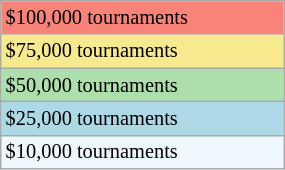<table class="wikitable"  style="font-size:85%; width:15%;">
<tr style="background:#f88379;">
<td>$100,000 tournaments</td>
</tr>
<tr style="background:#f7e98e;">
<td>$75,000 tournaments</td>
</tr>
<tr style="background:#addfad;">
<td>$50,000 tournaments</td>
</tr>
<tr style="background:lightblue;">
<td>$25,000 tournaments</td>
</tr>
<tr style="background:#f0f8ff;">
<td>$10,000 tournaments</td>
</tr>
</table>
